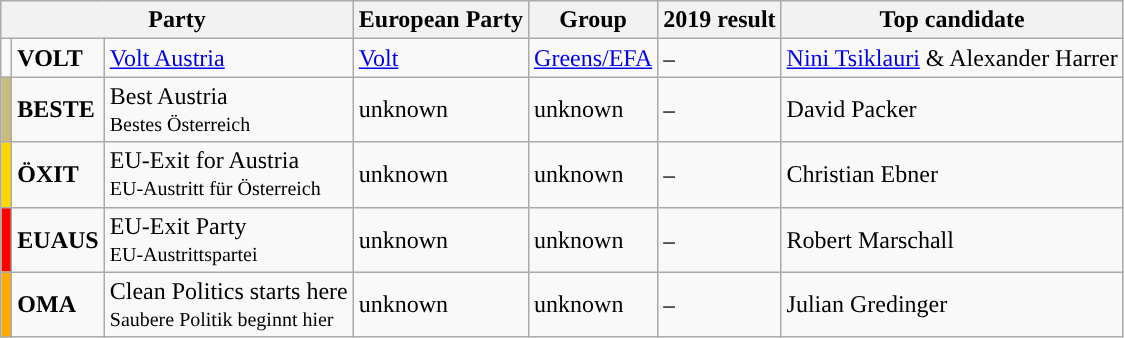<table class="wikitable">
<tr>
<th colspan="3">Party</th>
<th>European Party</th>
<th>Group</th>
<th>2019 result</th>
<th>Top candidate</th>
</tr>
<tr>
<td style="background:"></td>
<td><strong>VOLT</strong></td>
<td><a href='#'>Volt Austria</a></td>
<td><a href='#'>Volt</a></td>
<td><a href='#'>Greens/EFA</a></td>
<td><code>—</code></td>
<td><a href='#'>Nini Tsiklauri</a> & Alexander Harrer</td>
</tr>
<tr>
<td style="background:#c8bb7e;"></td>
<td><strong>BESTE</strong></td>
<td>Best Austria<br><small>Bestes Österreich</small></td>
<td>unknown</td>
<td>unknown</td>
<td><code>—</code></td>
<td>David Packer</td>
</tr>
<tr>
<td style="background:#FFD800;"></td>
<td><strong>ÖXIT</strong></td>
<td>EU-Exit for Austria<br><small>EU-Austritt für Österreich</small></td>
<td>unknown</td>
<td>unknown</td>
<td><code>—</code></td>
<td>Christian Ebner</td>
</tr>
<tr>
<td style="background:#FE0000;"></td>
<td><strong>EUAUS</strong></td>
<td>EU-Exit Party<br><small>EU-Austrittspartei</small></td>
<td>unknown</td>
<td>unknown</td>
<td><code>—</code></td>
<td>Robert Marschall</td>
</tr>
<tr>
<td style="background:#ffaa00;"></td>
<td><strong>OMA</strong></td>
<td>Clean Politics starts here<br><small>Saubere Politik beginnt hier</small></td>
<td>unknown</td>
<td>unknown</td>
<td><code>—</code></td>
<td>Julian Gredinger</td>
</tr>
</table>
